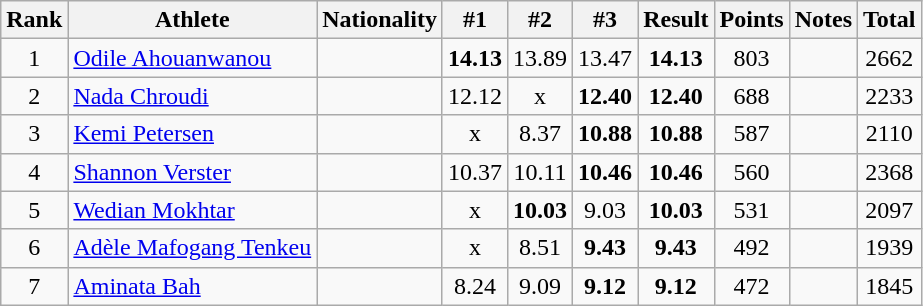<table class="wikitable sortable" style="text-align:center">
<tr>
<th>Rank</th>
<th>Athlete</th>
<th>Nationality</th>
<th>#1</th>
<th>#2</th>
<th>#3</th>
<th>Result</th>
<th>Points</th>
<th>Notes</th>
<th>Total</th>
</tr>
<tr>
<td>1</td>
<td align=left><a href='#'>Odile Ahouanwanou</a></td>
<td align=left></td>
<td><strong>14.13</strong></td>
<td>13.89</td>
<td>13.47</td>
<td><strong>14.13</strong></td>
<td>803</td>
<td></td>
<td>2662</td>
</tr>
<tr>
<td>2</td>
<td align=left><a href='#'>Nada Chroudi</a></td>
<td align=left></td>
<td>12.12</td>
<td>x</td>
<td><strong>12.40</strong></td>
<td><strong>12.40</strong></td>
<td>688</td>
<td></td>
<td>2233</td>
</tr>
<tr>
<td>3</td>
<td align=left><a href='#'>Kemi Petersen</a></td>
<td align=left></td>
<td>x</td>
<td>8.37</td>
<td><strong>10.88</strong></td>
<td><strong>10.88</strong></td>
<td>587</td>
<td></td>
<td>2110</td>
</tr>
<tr>
<td>4</td>
<td align=left><a href='#'>Shannon Verster</a></td>
<td align=left></td>
<td>10.37</td>
<td>10.11</td>
<td><strong>10.46</strong></td>
<td><strong>10.46</strong></td>
<td>560</td>
<td></td>
<td>2368</td>
</tr>
<tr>
<td>5</td>
<td align=left><a href='#'>Wedian Mokhtar</a></td>
<td align=left></td>
<td>x</td>
<td><strong>10.03</strong></td>
<td>9.03</td>
<td><strong>10.03</strong></td>
<td>531</td>
<td></td>
<td>2097</td>
</tr>
<tr>
<td>6</td>
<td align=left><a href='#'>Adèle Mafogang Tenkeu</a></td>
<td align=left></td>
<td>x</td>
<td>8.51</td>
<td><strong>9.43</strong></td>
<td><strong>9.43</strong></td>
<td>492</td>
<td></td>
<td>1939</td>
</tr>
<tr>
<td>7</td>
<td align=left><a href='#'>Aminata Bah</a></td>
<td align=left></td>
<td>8.24</td>
<td>9.09</td>
<td><strong>9.12</strong></td>
<td><strong>9.12</strong></td>
<td>472</td>
<td></td>
<td>1845</td>
</tr>
</table>
